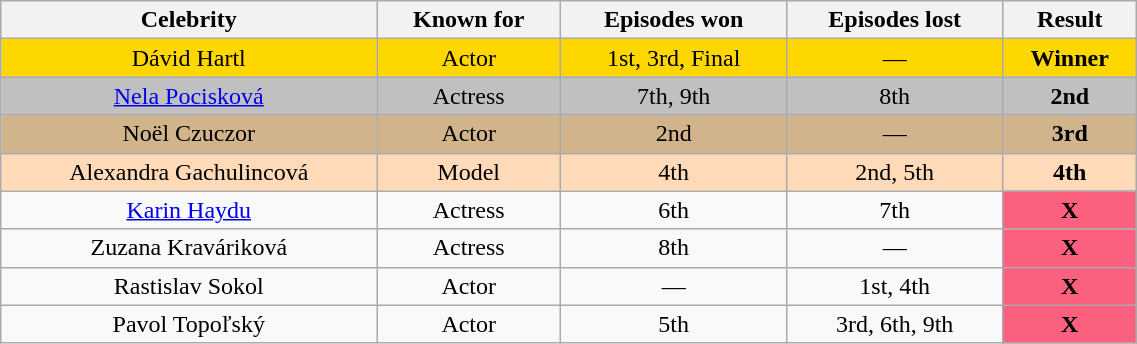<table class="wikitable"; style="width:60%; text-align:center;">
<tr>
<th>Celebrity</th>
<th>Known for</th>
<th>Episodes won</th>
<th>Episodes lost</th>
<th>Result</th>
</tr>
<tr bgcolor=gold>
<td>Dávid Hartl</td>
<td>Actor</td>
<td>1st, 3rd, Final</td>
<td>—</td>
<td><strong>Winner</strong></td>
</tr>
<tr bgcolor=silver>
<td><a href='#'>Nela Pocisková</a></td>
<td>Actress</td>
<td>7th, 9th</td>
<td>8th</td>
<td><strong>2nd</strong></td>
</tr>
<tr bgcolor=tan>
<td>Noël Czuczor</td>
<td>Actor</td>
<td>2nd</td>
<td>—</td>
<td><strong>3rd</strong></td>
</tr>
<tr bgcolor=peachpuff>
<td>Alexandra Gachulincová</td>
<td>Model</td>
<td>4th</td>
<td>2nd, 5th</td>
<td><strong>4th</strong></td>
</tr>
<tr>
<td><a href='#'>Karin Haydu</a></td>
<td>Actress</td>
<td>6th</td>
<td>7th</td>
<td bgcolor="#FB607F"><strong>X</strong></td>
</tr>
<tr>
<td>Zuzana Kraváriková</td>
<td>Actress</td>
<td>8th</td>
<td>—</td>
<td bgcolor="#FB607F"><strong>X</strong></td>
</tr>
<tr>
<td>Rastislav Sokol</td>
<td>Actor</td>
<td>—</td>
<td>1st, 4th</td>
<td bgcolor="#FB607F"><strong>X</strong></td>
</tr>
<tr>
<td>Pavol Topoľský</td>
<td>Actor</td>
<td>5th</td>
<td>3rd, 6th, 9th</td>
<td bgcolor="#FB607F"><strong>X</strong></td>
</tr>
</table>
